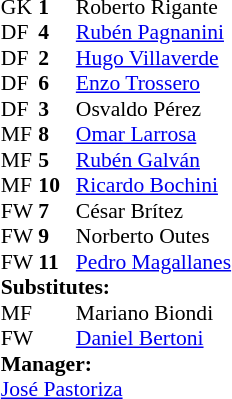<table cellspacing="0" cellpadding="0" style="font-size:90%; margin:0.2em auto;">
<tr>
<th width="25"></th>
<th width="25"></th>
</tr>
<tr>
<td>GK</td>
<td><strong>1</strong></td>
<td> Roberto Rigante</td>
</tr>
<tr>
<td>DF</td>
<td><strong>4</strong></td>
<td> <a href='#'>Rubén Pagnanini</a></td>
</tr>
<tr>
<td>DF</td>
<td><strong>2</strong></td>
<td> <a href='#'>Hugo Villaverde</a></td>
</tr>
<tr>
<td>DF</td>
<td><strong>6</strong></td>
<td> <a href='#'>Enzo Trossero</a></td>
<td></td>
<td></td>
</tr>
<tr>
<td>DF</td>
<td><strong>3</strong></td>
<td> Osvaldo Pérez</td>
</tr>
<tr>
<td>MF</td>
<td><strong>8</strong></td>
<td> <a href='#'>Omar Larrosa</a></td>
<td></td>
<td></td>
</tr>
<tr>
<td>MF</td>
<td><strong>5</strong></td>
<td> <a href='#'>Rubén Galván</a></td>
<td></td>
<td></td>
</tr>
<tr>
<td>MF</td>
<td><strong>10</strong></td>
<td> <a href='#'>Ricardo Bochini</a></td>
</tr>
<tr>
<td>FW</td>
<td><strong>7</strong></td>
<td> César Brítez</td>
<td></td>
<td></td>
</tr>
<tr>
<td>FW</td>
<td><strong>9</strong></td>
<td> Norberto Outes</td>
</tr>
<tr>
<td>FW</td>
<td><strong>11</strong></td>
<td> <a href='#'>Pedro Magallanes</a></td>
<td></td>
<td></td>
</tr>
<tr>
<td colspan=3><strong>Substitutes:</strong></td>
</tr>
<tr>
<td>MF</td>
<td></td>
<td> Mariano Biondi</td>
<td></td>
<td></td>
</tr>
<tr>
<td>FW</td>
<td></td>
<td> <a href='#'>Daniel Bertoni</a></td>
<td></td>
<td></td>
</tr>
<tr>
<td colspan=3><strong>Manager:</strong></td>
</tr>
<tr>
<td colspan=4> <a href='#'>José Pastoriza</a></td>
</tr>
</table>
